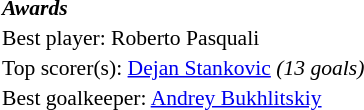<table width=100% cellspacing=1 style="font-size: 90%;">
<tr>
<td><strong><em>Awards</em></strong></td>
</tr>
<tr>
<td>Best player:  Roberto Pasquali</td>
</tr>
<tr>
<td colspan=4>Top scorer(s):  <a href='#'>Dejan Stankovic</a> <em>(13 goals)</em></td>
</tr>
<tr>
<td>Best goalkeeper:  <a href='#'>Andrey Bukhlitskiy</a></td>
</tr>
</table>
